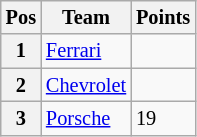<table class="wikitable" style="font-size: 85%;">
<tr>
<th>Pos</th>
<th>Team</th>
<th>Points</th>
</tr>
<tr>
<th>1</th>
<td> <a href='#'>Ferrari</a></td>
<td></td>
</tr>
<tr>
<th>2</th>
<td> <a href='#'>Chevrolet</a></td>
<td></td>
</tr>
<tr>
<th>3</th>
<td> <a href='#'>Porsche</a></td>
<td>19</td>
</tr>
</table>
